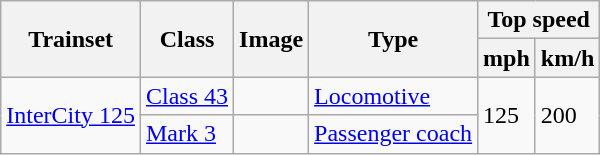<table class="wikitable">
<tr>
<th rowspan="2">Trainset</th>
<th rowspan="2">Class</th>
<th rowspan="2">Image</th>
<th rowspan="2">Type</th>
<th colspan="2">Top speed</th>
</tr>
<tr>
<th>mph</th>
<th>km/h</th>
</tr>
<tr>
<td rowspan="2"><a href='#'>InterCity 125</a></td>
<td><a href='#'>Class 43</a></td>
<td></td>
<td><a href='#'>Locomotive</a></td>
<td rowspan="2">125</td>
<td rowspan="2">200</td>
</tr>
<tr>
<td><a href='#'>Mark 3</a></td>
<td></td>
<td><a href='#'>Passenger coach</a></td>
</tr>
</table>
